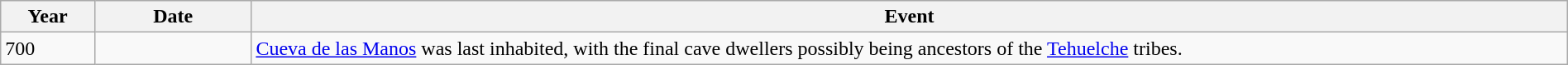<table class="wikitable" width="100%">
<tr>
<th style="width:6%">Year</th>
<th style="width:10%">Date</th>
<th>Event</th>
</tr>
<tr>
<td>700</td>
<td></td>
<td><a href='#'>Cueva de las Manos</a> was last inhabited, with the final cave dwellers possibly being ancestors of the <a href='#'>Tehuelche</a> tribes.</td>
</tr>
</table>
